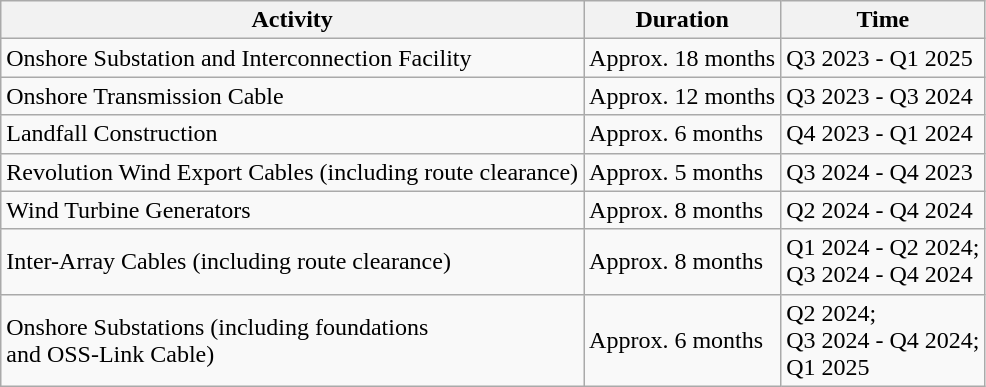<table class="wikitable">
<tr>
<th>Activity</th>
<th>Duration</th>
<th>Time</th>
</tr>
<tr>
<td>Onshore Substation and Interconnection Facility</td>
<td>Approx. 18 months</td>
<td>Q3 2023 - Q1 2025</td>
</tr>
<tr>
<td>Onshore Transmission Cable</td>
<td>Approx. 12 months</td>
<td>Q3 2023 - Q3 2024</td>
</tr>
<tr>
<td>Landfall Construction</td>
<td>Approx. 6 months</td>
<td>Q4 2023 - Q1 2024</td>
</tr>
<tr>
<td>Revolution Wind Export Cables (including route clearance)</td>
<td>Approx. 5 months</td>
<td>Q3 2024 - Q4 2023</td>
</tr>
<tr>
<td>Wind Turbine Generators</td>
<td>Approx. 8 months</td>
<td>Q2 2024 - Q4 2024</td>
</tr>
<tr>
<td>Inter-Array Cables (including route clearance)</td>
<td>Approx. 8 months</td>
<td>Q1 2024 - Q2 2024;<br>Q3 2024 - Q4 2024</td>
</tr>
<tr>
<td>Onshore Substations (including foundations<br>and OSS-Link Cable)</td>
<td>Approx. 6 months</td>
<td>Q2 2024;<br>Q3 2024 - Q4 2024;<br>Q1 2025</td>
</tr>
</table>
